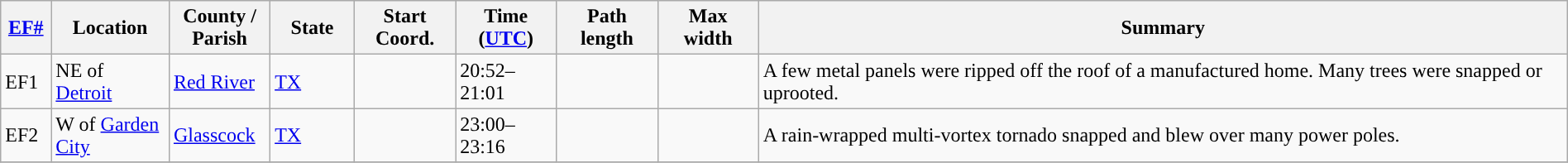<table class="wikitable sortable" style="width:100%;">
<tr>
<th scope="col"  style="width:3%; text-align:center;"><a href='#'>EF#</a></th>
<th scope="col"  style="width:7%; text-align:center;" class="unsortable">Location</th>
<th scope="col"  style="width:6%; text-align:center;" class="unsortable">County / Parish</th>
<th scope="col"  style="width:5%; text-align:center;">State</th>
<th scope="col"  style="width:6%; text-align:center;">Start Coord.</th>
<th scope="col"  style="width:6%; text-align:center;">Time (<a href='#'>UTC</a>)</th>
<th scope="col"  style="width:6%; text-align:center;">Path length</th>
<th scope="col"  style="width:6%; text-align:center;">Max width</th>
<th scope="col" class="unsortable" style="width:48%; text-align:center;">Summary</th>
</tr>
<tr>
<td>EF1</td>
<td>NE of <a href='#'>Detroit</a></td>
<td><a href='#'>Red River</a></td>
<td><a href='#'>TX</a></td>
<td></td>
<td>20:52–21:01</td>
<td></td>
<td></td>
<td>A few metal panels were ripped off the roof of a manufactured home. Many trees were snapped or uprooted.</td>
</tr>
<tr>
<td>EF2</td>
<td>W of <a href='#'>Garden City</a></td>
<td><a href='#'>Glasscock</a></td>
<td><a href='#'>TX</a></td>
<td></td>
<td>23:00–23:16</td>
<td></td>
<td></td>
<td>A rain-wrapped multi-vortex tornado snapped and blew over many power poles.</td>
</tr>
<tr>
</tr>
</table>
